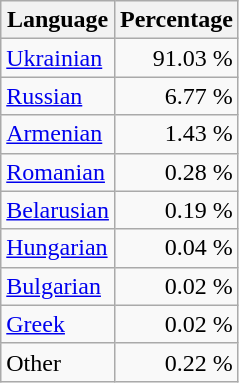<table class="wikitable">
<tr>
<th>Language</th>
<th>Percentage</th>
</tr>
<tr>
<td><a href='#'>Ukrainian</a></td>
<td align="right">91.03 %</td>
</tr>
<tr>
<td><a href='#'>Russian</a></td>
<td align="right">6.77 %</td>
</tr>
<tr>
<td><a href='#'>Armenian</a></td>
<td align="right">1.43 %</td>
</tr>
<tr>
<td><a href='#'>Romanian</a></td>
<td align="right">0.28 %</td>
</tr>
<tr>
<td><a href='#'>Belarusian</a></td>
<td align="right">0.19 %</td>
</tr>
<tr>
<td><a href='#'>Hungarian</a></td>
<td align="right">0.04 %</td>
</tr>
<tr>
<td><a href='#'>Bulgarian</a></td>
<td align="right">0.02 %</td>
</tr>
<tr>
<td><a href='#'>Greek</a></td>
<td align="right">0.02 %</td>
</tr>
<tr>
<td>Other</td>
<td align="right">0.22 %</td>
</tr>
</table>
